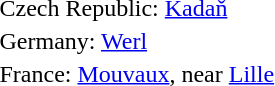<table style="background:transparent; border:0px;">
<tr>
<td>Czech Republic: <a href='#'>Kadaň</a></td>
<td></td>
</tr>
<tr>
<td>Germany: <a href='#'>Werl</a></td>
<td></td>
</tr>
<tr>
<td>France: <a href='#'>Mouvaux</a>, near <a href='#'>Lille</a></td>
<td></td>
</tr>
</table>
